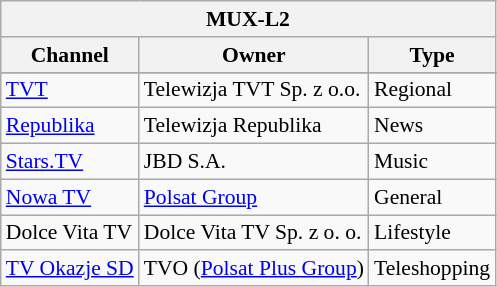<table class="wikitable" style="font-size: 90%">
<tr>
<th colspan="10">MUX-L2</th>
</tr>
<tr>
<th>Channel</th>
<th>Owner</th>
<th>Type</th>
</tr>
<tr>
</tr>
<tr>
<td><a href='#'>TVT</a></td>
<td>Telewizja TVT Sp. z o.o.</td>
<td>Regional</td>
</tr>
<tr>
<td><a href='#'>Republika</a></td>
<td>Telewizja Republika</td>
<td>News</td>
</tr>
<tr>
<td><a href='#'>Stars.TV</a></td>
<td>JBD S.A.</td>
<td>Music</td>
</tr>
<tr>
<td><a href='#'>Nowa TV</a></td>
<td><a href='#'>Polsat Group</a></td>
<td>General</td>
</tr>
<tr>
<td>Dolce Vita TV</td>
<td>Dolce Vita TV Sp. z o. o.</td>
<td>Lifestyle</td>
</tr>
<tr>
<td><a href='#'>TV Okazje SD</a></td>
<td>TVO (<a href='#'>Polsat Plus Group</a>)</td>
<td>Teleshopping</td>
</tr>
</table>
